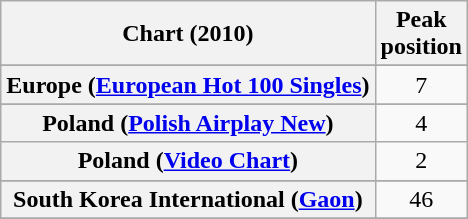<table class="wikitable sortable plainrowheaders" style="text-align:center">
<tr>
<th>Chart (2010)</th>
<th>Peak<br>position</th>
</tr>
<tr>
</tr>
<tr>
</tr>
<tr>
<th scope="row">Europe (<a href='#'>European Hot 100 Singles</a>)</th>
<td>7</td>
</tr>
<tr>
</tr>
<tr>
</tr>
<tr>
<th scope="row">Poland (<a href='#'>Polish Airplay New</a>)</th>
<td>4</td>
</tr>
<tr>
<th scope="row">Poland (<a href='#'>Video Chart</a>)</th>
<td>2</td>
</tr>
<tr>
</tr>
<tr>
</tr>
<tr>
<th scope="row">South Korea International (<a href='#'>Gaon</a>)</th>
<td style="text-align:center;">46</td>
</tr>
<tr>
</tr>
</table>
